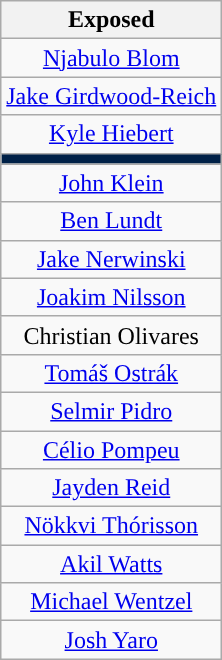<table class="wikitable" style="text-align:center">
<tr>
<th>Exposed</th>
</tr>
<tr>
<td><a href='#'>Njabulo Blom</a></td>
</tr>
<tr>
<td><a href='#'>Jake Girdwood-Reich</a></td>
</tr>
<tr>
<td><a href='#'>Kyle Hiebert</a></td>
</tr>
<tr>
<td style="background: #002147"></td>
</tr>
<tr>
<td><a href='#'>John Klein</a></td>
</tr>
<tr>
<td><a href='#'>Ben Lundt</a></td>
</tr>
<tr>
<td><a href='#'>Jake Nerwinski</a></td>
</tr>
<tr>
<td><a href='#'>Joakim Nilsson</a></td>
</tr>
<tr>
<td>Christian Olivares</td>
</tr>
<tr>
<td><a href='#'>Tomáš Ostrák</a></td>
</tr>
<tr>
<td><a href='#'>Selmir Pidro</a></td>
</tr>
<tr>
<td><a href='#'>Célio Pompeu</a></td>
</tr>
<tr>
<td><a href='#'>Jayden Reid</a></td>
</tr>
<tr>
<td><a href='#'>Nökkvi Thórisson</a></td>
</tr>
<tr>
<td><a href='#'>Akil Watts</a></td>
</tr>
<tr>
<td><a href='#'>Michael Wentzel</a></td>
</tr>
<tr>
<td><a href='#'>Josh Yaro</a></td>
</tr>
</table>
